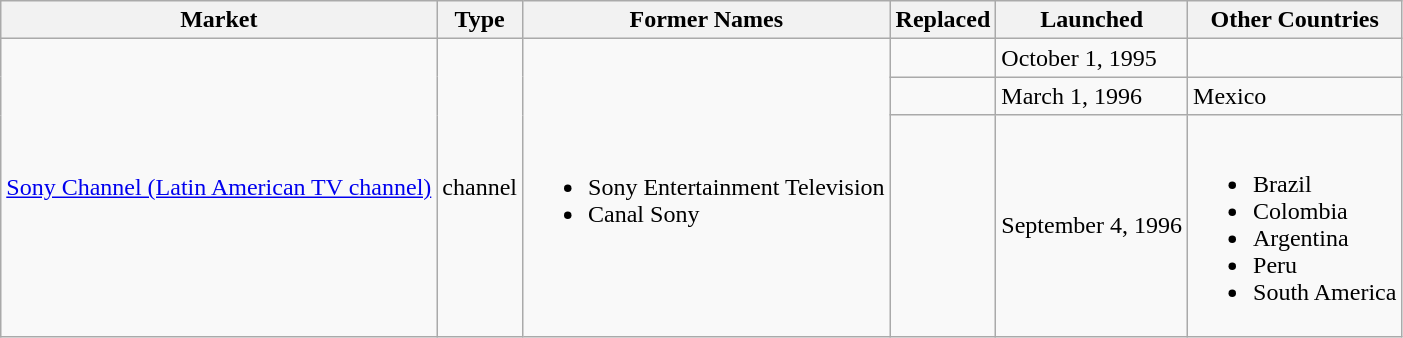<table class="wikitable sortable">
<tr>
<th>Market</th>
<th>Type</th>
<th>Former Names</th>
<th>Replaced</th>
<th>Launched</th>
<th>Other Countries</th>
</tr>
<tr>
<td rowspan = "3"><a href='#'>Sony Channel (Latin American TV channel)</a></td>
<td rowspan = "3">channel</td>
<td rowspan = "3"><br><ul><li>Sony Entertainment Television</li><li>Canal Sony</li></ul></td>
<td></td>
<td>October 1, 1995</td>
<td></td>
</tr>
<tr>
<td></td>
<td>March 1, 1996</td>
<td>Mexico</td>
</tr>
<tr>
<td></td>
<td>September 4, 1996</td>
<td><br><ul><li>Brazil</li><li>Colombia</li><li>Argentina</li><li>Peru</li><li>South America</li></ul></td>
</tr>
</table>
